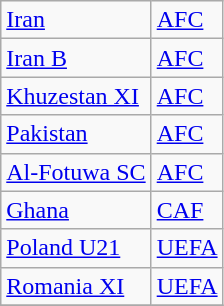<table class="wikitable">
<tr>
<td> <a href='#'>Iran</a></td>
<td><a href='#'>AFC</a></td>
</tr>
<tr>
<td> <a href='#'>Iran B</a></td>
<td><a href='#'>AFC</a></td>
</tr>
<tr>
<td> <a href='#'>Khuzestan XI</a></td>
<td><a href='#'>AFC</a></td>
</tr>
<tr>
<td> <a href='#'>Pakistan</a></td>
<td><a href='#'>AFC</a></td>
</tr>
<tr>
<td> <a href='#'>Al-Fotuwa SC</a></td>
<td><a href='#'>AFC</a></td>
</tr>
<tr>
<td> <a href='#'>Ghana</a></td>
<td><a href='#'>CAF</a></td>
</tr>
<tr>
<td> <a href='#'>Poland U21</a></td>
<td><a href='#'>UEFA</a></td>
</tr>
<tr>
<td> <a href='#'>Romania XI</a></td>
<td><a href='#'>UEFA</a></td>
</tr>
<tr>
</tr>
</table>
